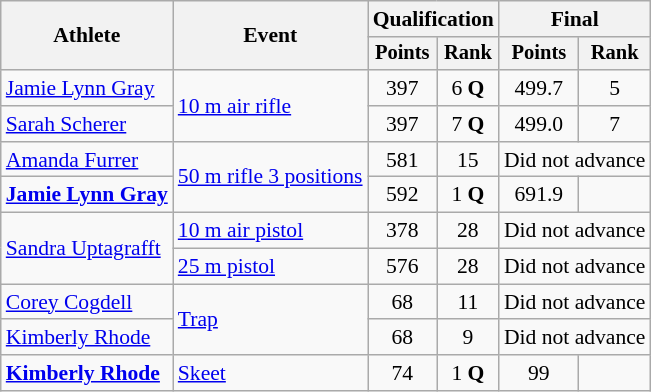<table class=wikitable style=font-size:90%;text-align:center>
<tr>
<th rowspan=2>Athlete</th>
<th rowspan=2>Event</th>
<th colspan=2>Qualification</th>
<th colspan=2>Final</th>
</tr>
<tr style=font-size:95%>
<th>Points</th>
<th>Rank</th>
<th>Points</th>
<th>Rank</th>
</tr>
<tr>
<td align=left><a href='#'>Jamie Lynn Gray</a></td>
<td align=left rowspan=2><a href='#'>10 m air rifle</a></td>
<td>397</td>
<td>6 <strong>Q</strong></td>
<td>499.7</td>
<td>5</td>
</tr>
<tr>
<td align=left><a href='#'>Sarah Scherer</a></td>
<td>397</td>
<td>7 <strong>Q</strong></td>
<td>499.0</td>
<td>7</td>
</tr>
<tr>
<td align=left><a href='#'>Amanda Furrer</a></td>
<td align=left rowspan=2><a href='#'>50 m rifle 3 positions</a></td>
<td>581</td>
<td>15</td>
<td colspan=2>Did not advance</td>
</tr>
<tr>
<td align=left><strong><a href='#'>Jamie Lynn Gray</a></strong></td>
<td>592 </td>
<td>1 <strong>Q</strong></td>
<td>691.9 </td>
<td></td>
</tr>
<tr>
<td align=left rowspan=2><a href='#'>Sandra Uptagrafft</a></td>
<td align=left><a href='#'>10 m air pistol</a></td>
<td>378</td>
<td>28</td>
<td colspan=2>Did not advance</td>
</tr>
<tr>
<td align=left><a href='#'>25 m pistol</a></td>
<td>576</td>
<td>28</td>
<td colspan=2>Did not advance</td>
</tr>
<tr>
<td align=left><a href='#'>Corey Cogdell</a></td>
<td align=left rowspan=2><a href='#'>Trap</a></td>
<td>68</td>
<td>11</td>
<td colspan=2>Did not advance</td>
</tr>
<tr>
<td align=left><a href='#'>Kimberly Rhode</a></td>
<td>68</td>
<td>9</td>
<td colspan=2>Did not advance</td>
</tr>
<tr>
<td align=left><strong><a href='#'>Kimberly Rhode</a></strong></td>
<td align=left><a href='#'>Skeet</a></td>
<td>74 </td>
<td>1 <strong>Q</strong></td>
<td>99</td>
<td></td>
</tr>
</table>
